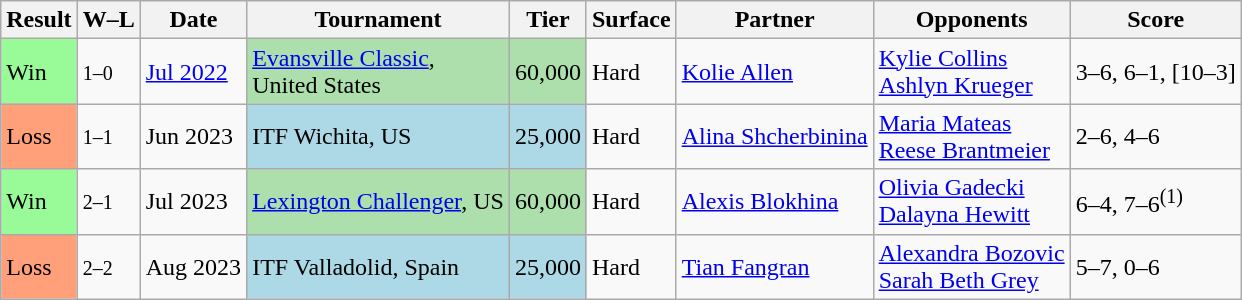<table class="sortable wikitable">
<tr>
<th>Result</th>
<th class="unsortable">W–L</th>
<th>Date</th>
<th>Tournament</th>
<th>Tier</th>
<th>Surface</th>
<th>Partner</th>
<th>Opponents</th>
<th class="unsortable">Score</th>
</tr>
<tr>
<td style="background:#98fb98;">Win</td>
<td><small>1–0</small></td>
<td><a href='#'>Jul 2022</a></td>
<td style="background:#addfad;"><a href='#'>Evansville Classic</a>, <br>United States</td>
<td style="background:#addfad;">60,000</td>
<td>Hard</td>
<td> <a href='#'>Kolie Allen</a></td>
<td> <a href='#'>Kylie Collins</a> <br>  <a href='#'>Ashlyn Krueger</a></td>
<td>3–6, 6–1, [10–3]</td>
</tr>
<tr>
<td bgcolor=FFA07A>Loss</td>
<td><small>1–1</small></td>
<td>Jun 2023</td>
<td style="background:lightblue;">ITF Wichita, US</td>
<td style="background:lightblue;">25,000</td>
<td>Hard</td>
<td> <a href='#'>Alina Shcherbinina</a></td>
<td> <a href='#'>Maria Mateas</a> <br>  <a href='#'>Reese Brantmeier</a></td>
<td>2–6, 4–6</td>
</tr>
<tr>
<td style="background:#98fb98;">Win</td>
<td><small>2–1</small></td>
<td>Jul 2023</td>
<td style="background:#addfad;"><a href='#'>Lexington Challenger</a>, US</td>
<td style="background:#addfad;">60,000</td>
<td>Hard</td>
<td> <a href='#'>Alexis Blokhina</a></td>
<td> <a href='#'>Olivia Gadecki</a> <br>  <a href='#'>Dalayna Hewitt</a></td>
<td>6–4, 7–6<sup>(1)</sup></td>
</tr>
<tr>
<td bgcolor=ffa07a>Loss</td>
<td><small>2–2</small></td>
<td>Aug 2023</td>
<td style="background:lightblue;">ITF Valladolid, Spain</td>
<td style="background:lightblue;">25,000</td>
<td>Hard</td>
<td> <a href='#'>Tian Fangran</a></td>
<td> <a href='#'>Alexandra Bozovic</a> <br>  <a href='#'>Sarah Beth Grey</a></td>
<td>5–7, 0–6</td>
</tr>
</table>
